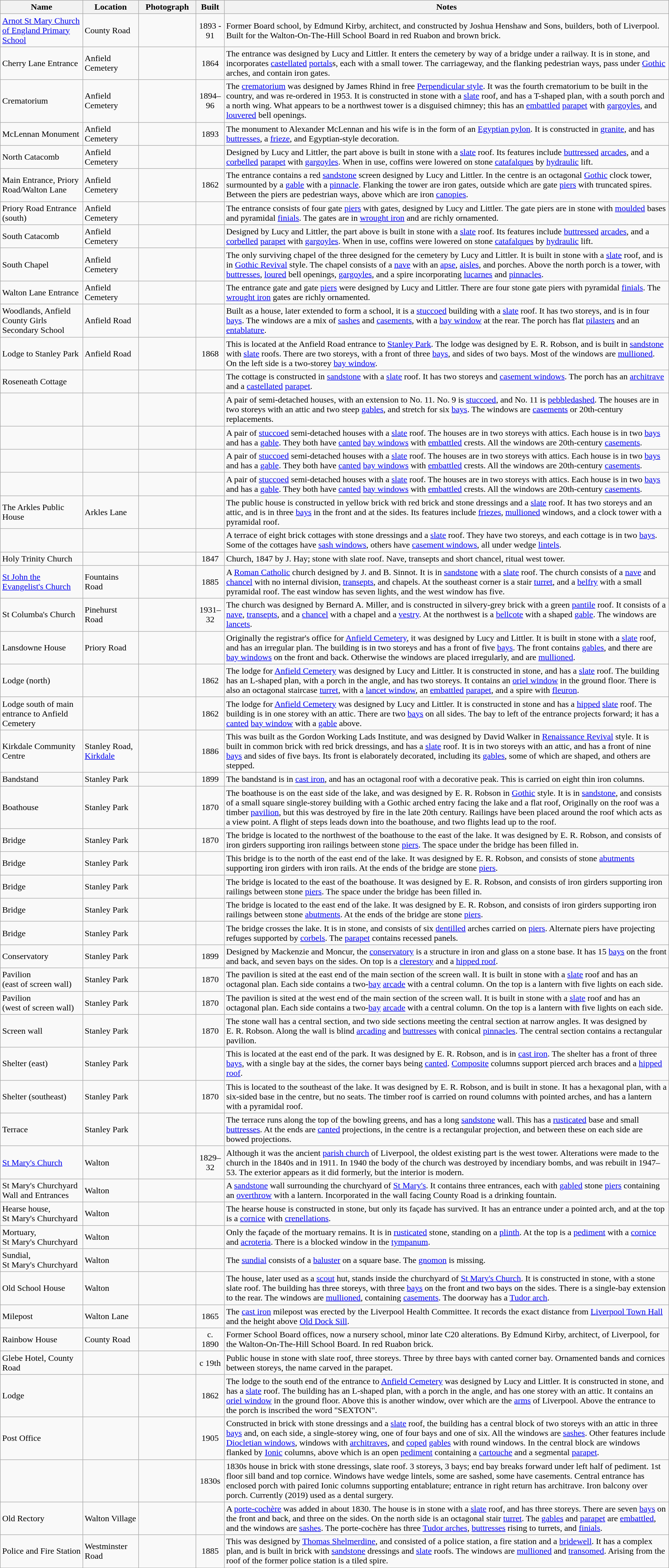<table class="wikitable sortable plainrowheaders">
<tr>
<th style="background: width="10%">Name</th>
<th style="background: width="15%">Location</th>
<th scope="col" style="width:100px" class="unsortable">Photograph</th>
<th style="background: width="10%">Built</th>
<th class="unsortable" style="background: width="40%">Notes</th>
</tr>
<tr>
<td><a href='#'>Arnot St Mary Church of England Primary School</a></td>
<td>County Road<br><small></small></td>
<td></td>
<td align="center">1893 - 91</td>
<td>Former Board school, by Edmund Kirby, architect, and constructed by Joshua Henshaw and Sons, builders, both of Liverpool. Built for the Walton-On-The-Hill School Board in red Ruabon and brown brick.</td>
</tr>
<tr>
<td>Cherry Lane Entrance</td>
<td>Anfield Cemetery<br><small></small></td>
<td></td>
<td align="center">1864</td>
<td>The entrance was designed by Lucy and Littler.  It enters the cemetery by way of a bridge under a railway.  It is in stone, and incorporates <a href='#'>castellated</a> <a href='#'>portals</a>s, each with a small tower.  The carriageway, and the flanking pedestrian ways, pass under <a href='#'>Gothic</a> arches, and contain iron gates.</td>
</tr>
<tr>
<td>Crematorium</td>
<td>Anfield Cemetery<br><small></small></td>
<td></td>
<td align="center">1894–96</td>
<td>The <a href='#'>crematorium</a> was designed by James Rhind in free <a href='#'>Perpendicular style</a>.  It was the fourth crematorium to be built in the country, and was re-ordered in 1953.  It is constructed in stone with a <a href='#'>slate</a> roof, and has a T-shaped plan, with a south porch and a north wing. What appears to be a northwest tower is a disguised chimney; this has an <a href='#'>embattled</a> <a href='#'>parapet</a> with <a href='#'>gargoyles</a>, and <a href='#'>louvered</a> bell openings.</td>
</tr>
<tr>
<td>McLennan Monument</td>
<td>Anfield Cemetery<br><small></small></td>
<td></td>
<td align="center">1893</td>
<td>The monument to Alexander McLennan and his wife is in the form of an <a href='#'>Egyptian pylon</a>.  It is constructed in <a href='#'>granite</a>, and has <a href='#'>buttresses</a>, a <a href='#'>frieze</a>, and Egyptian-style decoration.</td>
</tr>
<tr>
<td>North Catacomb</td>
<td>Anfield Cemetery<br><small></small></td>
<td></td>
<td align="center"></td>
<td>Designed by Lucy and Littler, the part above is built in stone with a <a href='#'>slate</a> roof.  Its features include <a href='#'>buttressed</a> <a href='#'>arcades</a>, and a <a href='#'>corbelled</a> <a href='#'>parapet</a> with <a href='#'>gargoyles</a>.  When in use, coffins were lowered on stone <a href='#'>catafalques</a> by <a href='#'>hydraulic</a> lift.</td>
</tr>
<tr>
<td>Main Entrance, Priory Road/Walton Lane</td>
<td>Anfield Cemetery<br><small></small></td>
<td></td>
<td align="center">1862</td>
<td>The entrance contains a red <a href='#'>sandstone</a> screen designed by Lucy and Littler.  In the centre is an octagonal <a href='#'>Gothic</a> clock tower, surmounted by a <a href='#'>gable</a> with a <a href='#'>pinnacle</a>.  Flanking the tower are iron gates, outside which are gate <a href='#'>piers</a> with truncated spires.  Between the piers are pedestrian ways, above which are iron <a href='#'>canopies</a>.</td>
</tr>
<tr>
<td>Priory Road Entrance (south)</td>
<td>Anfield Cemetery<br><small></small></td>
<td></td>
<td align="center"></td>
<td>The entrance consists of four gate <a href='#'>piers</a> with gates, designed by Lucy and Littler.  The gate piers are in stone with <a href='#'>moulded</a> bases and pyramidal <a href='#'>finials</a>.  The gates are in <a href='#'>wrought iron</a> and are richly ornamented.</td>
</tr>
<tr>
<td>South Catacomb</td>
<td>Anfield Cemetery<br><small></small></td>
<td></td>
<td align="center"></td>
<td>Designed by Lucy and Littler, the part above is built in stone with a <a href='#'>slate</a> roof.  Its features include <a href='#'>buttressed</a> <a href='#'>arcades</a>, and a <a href='#'>corbelled</a> <a href='#'>parapet</a> with <a href='#'>gargoyles</a>.  When in use, coffins were lowered on stone <a href='#'>catafalques</a> by <a href='#'>hydraulic</a> lift.</td>
</tr>
<tr>
<td>South Chapel</td>
<td>Anfield Cemetery<br><small></small></td>
<td></td>
<td align="center"></td>
<td>The only surviving chapel of the three designed for the cemetery by Lucy and Littler.  It is built in stone with a <a href='#'>slate</a> roof, and is in <a href='#'>Gothic Revival</a> style.  The chapel consists of a <a href='#'>nave</a> with an <a href='#'>apse</a>, <a href='#'>aisles</a>, and porches.  Above the north porch is a tower, with <a href='#'>buttresses</a>, <a href='#'>loured</a> bell openings, <a href='#'>gargoyles</a>, and a spire incorporating <a href='#'>lucarnes</a> and <a href='#'>pinnacles</a>.</td>
</tr>
<tr>
<td>Walton Lane Entrance</td>
<td>Anfield Cemetery<br><small></small></td>
<td></td>
<td align="center"></td>
<td>The entrance gate and gate <a href='#'>piers</a> were designed by Lucy and Littler.  There are four stone gate piers with pyramidal <a href='#'>finials</a>.  The <a href='#'>wrought iron</a> gates are richly ornamented.</td>
</tr>
<tr>
<td>Woodlands, Anfield County Girls Secondary School</td>
<td>Anfield Road<br><small></small></td>
<td></td>
<td align="center"></td>
<td>Built as a house, later extended to form a school, it is a <a href='#'>stuccoed</a> building with a <a href='#'>slate</a> roof.  It has two storeys, and is in four <a href='#'>bays</a>.  The windows are a mix of <a href='#'>sashes</a> and <a href='#'>casements</a>, with a <a href='#'>bay window</a> at the rear.  The porch has flat <a href='#'>pilasters</a> and an <a href='#'>entablature</a>.</td>
</tr>
<tr>
<td>Lodge to Stanley Park</td>
<td>Anfield Road<br><small></small></td>
<td></td>
<td align="center">1868</td>
<td>This is located at the Anfield Road entrance to <a href='#'>Stanley Park</a>.  The lodge was designed by E. R. Robson, and is built in <a href='#'>sandstone</a> with <a href='#'>slate</a> roofs.  There are two storeys, with a front of three <a href='#'>bays</a>, and sides of two bays.  Most of the windows are <a href='#'>mullioned</a>.  On the left side is a two-storey <a href='#'>bay window</a>.</td>
</tr>
<tr>
<td>Roseneath Cottage</td>
<td><br><small></small></td>
<td></td>
<td align="center"></td>
<td>The cottage is constructed in <a href='#'>sandstone</a> with a <a href='#'>slate</a> roof.  It has two storeys and <a href='#'>casement windows</a>.  The porch has an <a href='#'>architrave</a> and a <a href='#'>castellated</a> <a href='#'>parapet</a>.</td>
</tr>
<tr>
<td></td>
<td><br><small></small></td>
<td></td>
<td align="center"></td>
<td>A pair of semi-detached houses, with an extension to No. 11.  No. 9 is <a href='#'>stuccoed</a>, and No. 11 is <a href='#'>pebbledashed</a>.  The houses are in two storeys with an attic and two steep <a href='#'>gables</a>, and stretch for six <a href='#'>bays</a>.  The windows are <a href='#'>casements</a> or 20th-century replacements.</td>
</tr>
<tr>
<td></td>
<td><br><small></small></td>
<td></td>
<td align="center"></td>
<td>A pair of <a href='#'>stuccoed</a> semi-detached houses with a <a href='#'>slate</a> roof.  The houses are in two storeys with attics.  Each house is in two <a href='#'>bays</a> and has a <a href='#'>gable</a>.  They both have <a href='#'>canted</a> <a href='#'>bay windows</a> with <a href='#'>embattled</a> crests.  All the windows are 20th-century <a href='#'>casements</a>.</td>
</tr>
<tr>
<td></td>
<td><br><small></small></td>
<td></td>
<td align="center"></td>
<td>A pair of <a href='#'>stuccoed</a> semi-detached houses with a <a href='#'>slate</a> roof.  The houses are in two storeys with attics.  Each house is in two <a href='#'>bays</a> and has a <a href='#'>gable</a>.  They both have <a href='#'>canted</a> <a href='#'>bay windows</a> with <a href='#'>embattled</a> crests.  All the windows are 20th-century <a href='#'>casements</a>.</td>
</tr>
<tr>
<td></td>
<td><br><small></small></td>
<td></td>
<td align="center"></td>
<td>A pair of <a href='#'>stuccoed</a> semi-detached houses with a <a href='#'>slate</a> roof.  The houses are in two storeys with attics.  Each house is in two <a href='#'>bays</a> and has a <a href='#'>gable</a>.  They both have <a href='#'>canted</a> <a href='#'>bay windows</a> with <a href='#'>embattled</a> crests.  All the windows are 20th-century <a href='#'>casements</a>.</td>
</tr>
<tr>
<td>The Arkles Public House</td>
<td>Arkles Lane<br><small></small></td>
<td></td>
<td align="center"></td>
<td>The public house is constructed in yellow brick with red brick and stone dressings and a <a href='#'>slate</a> roof.  It has two storeys and an attic, and is in three <a href='#'>bays</a> in the front and at the sides.  Its features include <a href='#'>friezes</a>, <a href='#'>mullioned</a> windows, and a clock tower with a pyramidal roof.</td>
</tr>
<tr>
<td></td>
<td><br><small></small></td>
<td></td>
<td align="center"></td>
<td>A terrace of eight brick cottages with stone dressings and a <a href='#'>slate</a> roof.  They have two storeys, and each cottage is in two <a href='#'>bays</a>.  Some of the cottages have <a href='#'>sash windows</a>, others have <a href='#'>casement windows</a>, all under wedge <a href='#'>lintels</a>.</td>
</tr>
<tr>
<td>Holy Trinity Church</td>
<td><br><small></small></td>
<td></td>
<td align="center">1847</td>
<td>Church, 1847 by J. Hay; stone with slate roof. Nave, transepts and short chancel, ritual west tower.</td>
</tr>
<tr>
<td><a href='#'>St John the Evangelist's Church</a></td>
<td>Fountains Road<br><small></small></td>
<td></td>
<td align="center">1885</td>
<td>A <a href='#'>Roman Catholic</a> church designed by J. and B. Sinnot.  It is in <a href='#'>sandstone</a> with a <a href='#'>slate</a> roof.  The church consists of a <a href='#'>nave</a> and <a href='#'>chancel</a> with no internal division, <a href='#'>transepts</a>, and chapels.  At the southeast corner is a stair <a href='#'>turret</a>, and a <a href='#'>belfry</a> with a small pyramidal roof.  The east window has seven lights, and the west window has five.</td>
</tr>
<tr>
<td>St Columba's Church</td>
<td>Pinehurst Road<br><small></small></td>
<td></td>
<td align="center">1931–32</td>
<td>The church was designed by Bernard A. Miller, and is constructed in silvery-grey brick with a green <a href='#'>pantile</a> roof.  It consists of a <a href='#'>nave</a>, <a href='#'>transepts</a>, and a <a href='#'>chancel</a> with a chapel and a <a href='#'>vestry</a>.  At the northwest is a <a href='#'>bellcote</a> with a shaped <a href='#'>gable</a>.  The windows are <a href='#'>lancets</a>.</td>
</tr>
<tr>
<td>Lansdowne House</td>
<td>Priory Road<br><small></small></td>
<td></td>
<td align="center"></td>
<td>Originally the registrar's office for <a href='#'>Anfield Cemetery</a>, it was designed by Lucy and Littler.  It is built in stone with a <a href='#'>slate</a> roof, and has an irregular plan.  The building is in two storeys and has a front of five <a href='#'>bays</a>.  The front contains <a href='#'>gables</a>, and there are <a href='#'>bay windows</a> on the front and back.  Otherwise the windows are placed irregularly, and are <a href='#'>mullioned</a>.</td>
</tr>
<tr>
<td>Lodge  (north)</td>
<td><br><small></small></td>
<td></td>
<td align="center">1862</td>
<td>The lodge for <a href='#'>Anfield Cemetery</a> was designed by Lucy and Littler.  It is constructed in stone, and has a <a href='#'>slate</a> roof.  The building has an L-shaped plan, with a porch in the angle, and has two storeys.  It contains an <a href='#'>oriel window</a> in the ground floor.  There is also an octagonal staircase <a href='#'>turret</a>, with a <a href='#'>lancet window</a>, an <a href='#'>embattled</a> <a href='#'>parapet</a>, and a spire with <a href='#'>fleuron</a>.</td>
</tr>
<tr>
<td>Lodge south of main entrance to Anfield Cemetery</td>
<td><br><small></small></td>
<td></td>
<td align="center">1862</td>
<td>The lodge for <a href='#'>Anfield Cemetery</a> was designed by Lucy and Littler.  It is constructed in stone and has a <a href='#'>hipped</a> <a href='#'>slate</a> roof.  The building is in one storey with an attic.  There are two <a href='#'>bays</a> on all sides.  The bay to left of the entrance projects forward; it has a <a href='#'>canted</a> <a href='#'>bay window</a> with a <a href='#'>gable</a> above.</td>
</tr>
<tr>
<td>Kirkdale Community Centre</td>
<td>Stanley Road, <a href='#'>Kirkdale</a><br><small></small></td>
<td></td>
<td align="center">1886</td>
<td>This was built as the Gordon Working Lads Institute, and was designed by David Walker in <a href='#'>Renaissance Revival</a> style.  It is built in common brick with red brick dressings, and has a <a href='#'>slate</a> roof.  It is in two storeys with an attic, and has a front of nine <a href='#'>bays</a> and sides of five bays.  Its front is elaborately decorated, including its <a href='#'>gables</a>, some of which are shaped, and others are stepped.</td>
</tr>
<tr>
<td>Bandstand</td>
<td>Stanley Park<br><small></small></td>
<td></td>
<td align="center">1899</td>
<td>The bandstand is in <a href='#'>cast iron</a>, and has an octagonal roof with a decorative peak.  This is carried on eight thin iron columns.</td>
</tr>
<tr>
<td>Boathouse</td>
<td>Stanley Park<br><small></small></td>
<td></td>
<td align="center">1870</td>
<td>The boathouse is on the east side of the lake, and was designed by E. R. Robson in <a href='#'>Gothic</a> style.  It is in <a href='#'>sandstone</a>, and consists of a small square single-storey building with a Gothic arched entry facing the lake and a flat roof,  Originally on the roof was a timber <a href='#'>pavilion</a>, but this was destroyed by fire in the late 20th century.  Railings have been placed around the roof which acts as a view point.  A flight of steps leads down into the boathouse, and two flights lead up to the roof.</td>
</tr>
<tr>
<td>Bridge</td>
<td>Stanley Park<br><small></small></td>
<td></td>
<td align="center">1870</td>
<td>The bridge is located to the northwest of the boathouse to the east of the lake.  It was designed by E. R. Robson, and consists of iron girders supporting iron railings between stone <a href='#'>piers</a>.  The space under the bridge has been filled in.</td>
</tr>
<tr>
<td>Bridge</td>
<td>Stanley Park<br><small></small></td>
<td></td>
<td align="center"></td>
<td>This bridge is to the north of the east end of the lake.  It was designed by E. R. Robson, and consists of stone <a href='#'>abutments</a> supporting iron girders with iron rails.  At the ends of the bridge are stone <a href='#'>piers</a>.</td>
</tr>
<tr>
<td>Bridge</td>
<td>Stanley Park<br><small></small></td>
<td></td>
<td align="center"></td>
<td>The bridge is located to the east of the boathouse.  It was designed by E. R. Robson, and consists of iron girders supporting iron railings between stone <a href='#'>piers</a>.  The space under the bridge has been filled in.</td>
</tr>
<tr>
<td>Bridge</td>
<td>Stanley Park<br><small></small></td>
<td></td>
<td align="center"></td>
<td>The bridge is located to the east end of the lake.  It was designed by E. R. Robson, and consists of iron girders supporting iron railings between stone <a href='#'>abutments</a>.  At the ends of the bridge are stone <a href='#'>piers</a>.</td>
</tr>
<tr>
<td>Bridge</td>
<td>Stanley Park<br><small></small></td>
<td></td>
<td align="center"></td>
<td>The bridge crosses the lake.  It is in stone, and consists of six <a href='#'>dentilled</a> arches carried on <a href='#'>piers</a>.  Alternate piers have projecting refuges supported by <a href='#'>corbels</a>.  The <a href='#'>parapet</a> contains recessed panels.</td>
</tr>
<tr>
<td>Conservatory</td>
<td>Stanley Park<br><small></small></td>
<td></td>
<td align="center">1899</td>
<td>Designed by Mackenzie and Moncur, the <a href='#'>conservatory</a> is a structure in iron and glass on a stone base.  It has 15 <a href='#'>bays</a> on the front and back, and seven bays on the sides.  On top is a <a href='#'>clerestory</a> and a <a href='#'>hipped roof</a>.</td>
</tr>
<tr>
<td>Pavilion<br>(east of screen wall)</td>
<td>Stanley Park<br><small></small></td>
<td></td>
<td align="center">1870</td>
<td>The pavilion is sited at the east end of the main section of the screen wall.  It is built in stone with a <a href='#'>slate</a> roof and has an octagonal plan.  Each side contains a two-<a href='#'>bay</a> <a href='#'>arcade</a> with a central column.  On the top is a lantern with five lights on each side.</td>
</tr>
<tr>
<td>Pavilion<br>(west of screen wall)</td>
<td>Stanley Park<br><small></small></td>
<td></td>
<td align="center">1870</td>
<td>The pavilion is sited at the west end of the main section of the screen wall.  It is built in stone with a <a href='#'>slate</a> roof and has an octagonal plan.  Each side contains a two-<a href='#'>bay</a> <a href='#'>arcade</a> with a central column.  On the top is a lantern with five lights on each side.</td>
</tr>
<tr>
<td>Screen wall</td>
<td>Stanley Park<br><small></small></td>
<td></td>
<td align="center">1870</td>
<td>The stone wall has a central section, and two side sections meeting the central section at narrow angles.  It was designed by E. R. Robson.  Along the wall is blind <a href='#'>arcading</a> and <a href='#'>buttresses</a> with conical <a href='#'>pinnacles</a>.  The central section contains a rectangular pavilion.</td>
</tr>
<tr>
<td>Shelter (east)</td>
<td>Stanley Park<br><small></small></td>
<td></td>
<td align="center"></td>
<td>This is located at the east end of the park.  It was designed by E. R. Robson, and is in <a href='#'>cast iron</a>.  The shelter has a front of three <a href='#'>bays</a>, with a single bay at the sides, the corner bays being <a href='#'>canted</a>.  <a href='#'>Composite</a> columns support pierced arch braces and a <a href='#'>hipped roof</a>.</td>
</tr>
<tr>
<td>Shelter (southeast)</td>
<td>Stanley Park<br><small></small></td>
<td></td>
<td align="center">1870</td>
<td>This is located to the southeast of the lake.  It was designed by E. R. Robson, and is built in stone.  It has a hexagonal plan, with a six-sided base in the centre, but no seats.  The timber roof is carried on round columns with pointed arches, and has a lantern with a pyramidal roof.</td>
</tr>
<tr>
<td>Terrace</td>
<td>Stanley Park<br><small></small></td>
<td></td>
<td align="center"></td>
<td>The terrace runs along the top of the bowling greens, and has a long <a href='#'>sandstone</a> wall.  This has a <a href='#'>rusticated</a> base and small <a href='#'>buttresses</a>.  At the ends are <a href='#'>canted</a> projections, in the centre is a rectangular projection, and between these on each side are bowed projections.</td>
</tr>
<tr>
<td><a href='#'>St Mary's Church</a></td>
<td>Walton<br><small></small></td>
<td></td>
<td align="center">1829–32</td>
<td>Although it was the ancient <a href='#'>parish church</a> of Liverpool, the oldest existing part is the west tower.  Alterations were made to the church in the 1840s and in 1911.  In 1940 the body of the church was destroyed by incendiary bombs, and was rebuilt in 1947–53.  The exterior appears as it did formerly, but the interior is modern.</td>
</tr>
<tr>
<td>St Mary's Churchyard Wall and Entrances</td>
<td>Walton<br><small></small></td>
<td></td>
<td align="center"></td>
<td>A <a href='#'>sandstone</a> wall surrounding the churchyard of <a href='#'>St Mary's</a>.  It contains three entrances, each with <a href='#'>gabled</a> stone <a href='#'>piers</a> containing an <a href='#'>overthrow</a> with a lantern.  Incorporated in the wall facing County Road is a drinking fountain.</td>
</tr>
<tr>
<td>Hearse house,<br>St Mary's Churchyard</td>
<td>Walton<br><small></small></td>
<td></td>
<td align="center"></td>
<td>The hearse house is constructed in stone, but only its façade has survived.  It has an entrance under a pointed arch, and at the top is a <a href='#'>cornice</a> with <a href='#'>crenellations</a>.</td>
</tr>
<tr>
<td>Mortuary,<br>St Mary's Churchyard</td>
<td>Walton<br><small></small></td>
<td></td>
<td align="center"></td>
<td>Only the façade of the mortuary remains.  It is in <a href='#'>rusticated</a> stone, standing on a <a href='#'>plinth</a>.  At the top is a <a href='#'>pediment</a> with a <a href='#'>cornice</a> and <a href='#'>acroteria</a>.  There is a blocked window in the <a href='#'>tympanum</a>.</td>
</tr>
<tr>
<td>Sundial,<br>St Mary's Churchyard</td>
<td>Walton<br><small></small></td>
<td></td>
<td align="center"></td>
<td>The <a href='#'>sundial</a> consists of a <a href='#'>baluster</a> on a square base.  The <a href='#'>gnomon</a> is missing.</td>
</tr>
<tr>
<td>Old School House</td>
<td>Walton<br><small></small></td>
<td></td>
<td align="center"></td>
<td>The house, later used as a <a href='#'>scout</a> hut, stands inside the churchyard of <a href='#'>St Mary's Church</a>.  It is constructed in stone, with a stone slate roof.  The building has three storeys, with three <a href='#'>bays</a> on the front and two bays on the sides.  There is a single-bay extension to the rear.  The windows are <a href='#'>mullioned</a>, containing <a href='#'>casements</a>.  The doorway has a <a href='#'>Tudor arch</a>.</td>
</tr>
<tr>
<td>Milepost</td>
<td>Walton Lane<br><small></small></td>
<td></td>
<td align="center">1865</td>
<td>The <a href='#'>cast iron</a> milepost was erected by the Liverpool Health Committee.  It records the exact distance from <a href='#'>Liverpool Town Hall</a> and the height above <a href='#'>Old Dock Sill</a>.</td>
</tr>
<tr>
<td>Rainbow House</td>
<td>County Road<br><small></small></td>
<td></td>
<td align="center">c. 1890</td>
<td>Former School Board offices, now a nursery school, minor late C20 alterations. By Edmund Kirby, architect, of Liverpool, for the Walton-On-The-Hill School Board. In red Ruabon brick.</td>
</tr>
<tr>
<td>Glebe Hotel, County Road</td>
<td><br><small></small></td>
<td></td>
<td align="center">c 19th</td>
<td>Public house in stone with slate roof, three storeys. Three by three bays with canted corner bay. Ornamented bands and cornices between storeys, the name carved in the parapet.</td>
</tr>
<tr>
<td>Lodge</td>
<td><br><small></small></td>
<td></td>
<td align="center">1862</td>
<td>The lodge to the south end of the entrance to <a href='#'>Anfield Cemetery</a> was designed by Lucy and Littler.  It is constructed in stone, and has a <a href='#'>slate</a> roof.  The building has an L-shaped plan, with a porch in the angle, and has one storey with an attic.  It contains an <a href='#'>oriel window</a> in the ground floor.  Above this is another window, over which are the <a href='#'>arms</a> of Liverpool.  Above the entrance to the porch is inscribed the word "SEXTON".</td>
</tr>
<tr>
<td>Post Office</td>
<td><br><small></small></td>
<td></td>
<td align="center">1905</td>
<td>Constructed in brick with stone dressings and a <a href='#'>slate</a> roof, the building has a central block of two storeys with an attic in three <a href='#'>bays</a> and, on each side, a single-storey wing, one of four bays and one of six.  All the windows are <a href='#'>sashes</a>.  Other features include <a href='#'>Diocletian windows</a>, windows with <a href='#'>architraves</a>, and <a href='#'>coped</a> <a href='#'>gables</a> with round windows.  In the central block are windows flanked by <a href='#'>Ionic</a> columns, above which is an open <a href='#'>pediment</a> containing a <a href='#'>cartouche</a> and a segmental <a href='#'>parapet</a>.</td>
</tr>
<tr>
<td></td>
<td><br><small></small></td>
<td></td>
<td align="center">1830s</td>
<td>1830s house in brick with stone dressings, slate roof. 3 storeys, 3 bays; end bay breaks forward under left half of pediment. 1st floor sill band and top cornice. Windows have wedge lintels, some are sashed, some have casements. Central entrance has enclosed porch with paired Ionic columns supporting entablature; entrance in right return has architrave. Iron balcony over porch. Currently (2019) used as a dental surgery.</td>
</tr>
<tr>
<td>Old Rectory</td>
<td>Walton Village<br><small></small></td>
<td></td>
<td align="center"></td>
<td>A <a href='#'>porte-cochère</a> was added in about 1830.  The house is in stone with a <a href='#'>slate</a> roof, and has three storeys.  There are seven <a href='#'>bays</a> on the front and back, and three on the sides.  On the north side is an octagonal stair <a href='#'>turret</a>.  The <a href='#'>gables</a> and <a href='#'>parapet</a> are <a href='#'>embattled</a>, and the windows are <a href='#'>sashes</a>.  The porte-cochère has three <a href='#'>Tudor arches</a>, <a href='#'>buttresses</a> rising to turrets, and <a href='#'>finials</a>.</td>
</tr>
<tr>
<td>Police and Fire Station</td>
<td>Westminster Road<br><small></small></td>
<td></td>
<td align="center">1885</td>
<td>This was designed by <a href='#'>Thomas Shelmerdine</a>, and consisted of a police station, a fire station and a <a href='#'>bridewell</a>.  It has a complex plan, and is built in brick with <a href='#'>sandstone</a> dressings and <a href='#'>slate</a> roofs.  The windows are <a href='#'>mullioned</a> and <a href='#'>transomed</a>.  Arising from the roof of the former police station is a tiled spire.</td>
</tr>
<tr>
</tr>
</table>
